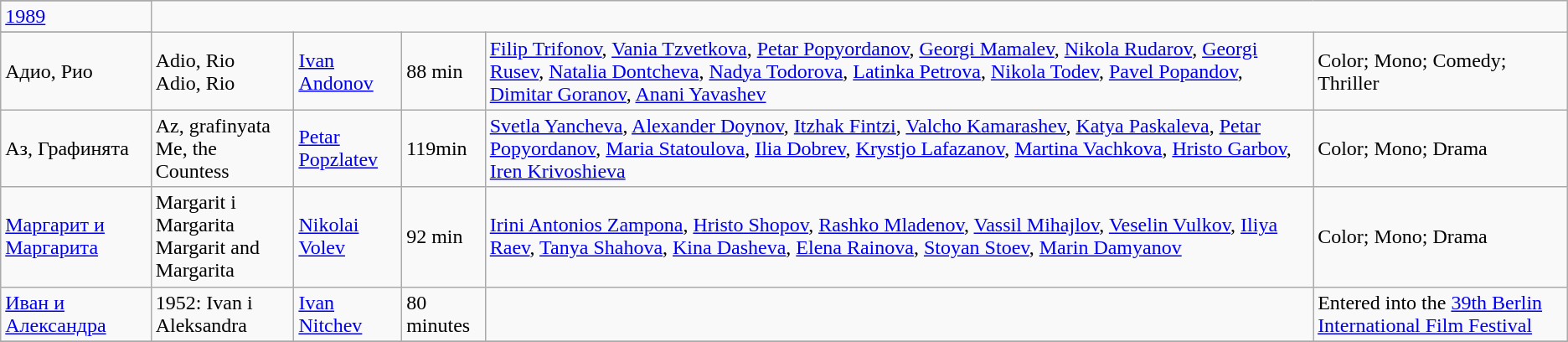<table class="wikitable">
<tr>
</tr>
<tr>
<td><a href='#'>1989</a></td>
</tr>
<tr>
</tr>
<tr>
<td>Адио, Рио</td>
<td>Adio, Rio<br>Adio, Rio</td>
<td><a href='#'>Ivan Andonov</a></td>
<td>88 min</td>
<td><a href='#'>Filip Trifonov</a>, <a href='#'>Vania Tzvetkova</a>, <a href='#'>Petar Popyordanov</a>, <a href='#'>Georgi Mamalev</a>, <a href='#'>Nikola Rudarov</a>, <a href='#'>Georgi Rusev</a>, <a href='#'>Natalia Dontcheva</a>, <a href='#'>Nadya Todorova</a>, <a href='#'>Latinka Petrova</a>, <a href='#'>Nikola Todev</a>, <a href='#'>Pavel Popandov</a>, <a href='#'>Dimitar Goranov</a>, <a href='#'>Anani Yavashev</a></td>
<td>Color; Mono; Comedy; Thriller</td>
</tr>
<tr>
<td>Аз, Графинята</td>
<td>Az, grafinyata<br>Me, the Countess</td>
<td><a href='#'>Petar Popzlatev</a></td>
<td>119min</td>
<td><a href='#'>Svetla Yancheva</a>, <a href='#'>Alexander Doynov</a>, <a href='#'>Itzhak Fintzi</a>, <a href='#'>Valcho Kamarashev</a>, <a href='#'>Katya Paskaleva</a>, <a href='#'>Petar Popyordanov</a>, <a href='#'>Maria Statoulova</a>, <a href='#'>Ilia Dobrev</a>, <a href='#'>Krystjo Lafazanov</a>, <a href='#'>Martina Vachkova</a>, <a href='#'>Hristo Garbov</a>, <a href='#'>Iren Krivoshieva</a></td>
<td>Color; Mono; Drama</td>
</tr>
<tr>
<td><a href='#'>Маргарит и Маргарита</a></td>
<td>Margarit i Margarita<br>Margarit and Margarita</td>
<td><a href='#'>Nikolai Volev</a></td>
<td>92 min</td>
<td><a href='#'>Irini Antonios Zampona</a>, <a href='#'>Hristo Shopov</a>, <a href='#'>Rashko Mladenov</a>, <a href='#'>Vassil Mihajlov</a>, <a href='#'>Veselin Vulkov</a>, <a href='#'>Iliya Raev</a>, <a href='#'>Tanya Shahova</a>, <a href='#'>Kina Dasheva</a>, <a href='#'>Elena Rainova</a>, <a href='#'>Stoyan Stoev</a>, <a href='#'>Marin Damyanov</a></td>
<td>Color; Mono; Drama</td>
</tr>
<tr>
<td><a href='#'>Иван и Александра</a></td>
<td>1952: Ivan i Aleksandra</td>
<td><a href='#'>Ivan Nitchev</a></td>
<td>80 minutes</td>
<td></td>
<td>Entered into the <a href='#'>39th Berlin International Film Festival</a></td>
</tr>
<tr>
</tr>
</table>
